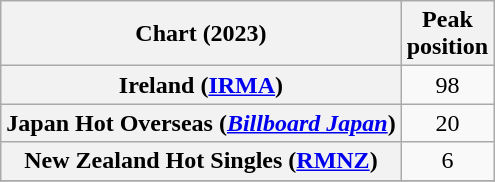<table class="wikitable sortable plainrowheaders" style="text-align:center">
<tr>
<th scope="col">Chart (2023)</th>
<th scope="col">Peak<br>position</th>
</tr>
<tr>
<th scope="row">Ireland (<a href='#'>IRMA</a>)</th>
<td>98</td>
</tr>
<tr>
<th scope="row">Japan Hot Overseas (<em><a href='#'>Billboard Japan</a></em>)</th>
<td>20</td>
</tr>
<tr>
<th scope="row">New Zealand Hot Singles (<a href='#'>RMNZ</a>)</th>
<td>6</td>
</tr>
<tr>
</tr>
</table>
